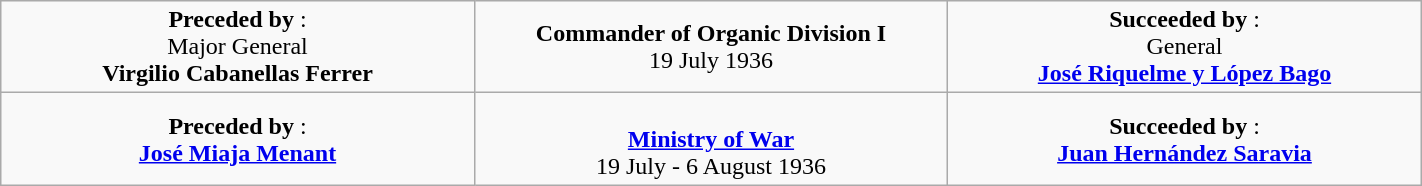<table class="wikitable" style="margin:1em auto; width:75%; text-align:center;">
<tr>
<td width="20%"><strong>Preceded by </strong>:<br>Major General<br><strong>Virgilio Cabanellas Ferrer</strong></td>
<td width="20%"><strong>Commander of Organic Division I</strong><br> 19 July 1936</td>
<td width="20%"><strong>Succeeded by </strong>:<br>General<br><strong><a href='#'>José Riquelme y López Bago</a></strong></td>
</tr>
<tr>
<td width="20%"><strong>Preceded by </strong>:<br><strong><a href='#'>José Miaja Menant</a></strong></td>
<td width="20%"><br><strong><a href='#'>Ministry of War</a></strong><br>19 July - 6 August 1936</td>
<td width="20%"><strong>Succeeded by </strong>:<br><strong><a href='#'>Juan Hernández Saravia</a></strong></td>
</tr>
</table>
